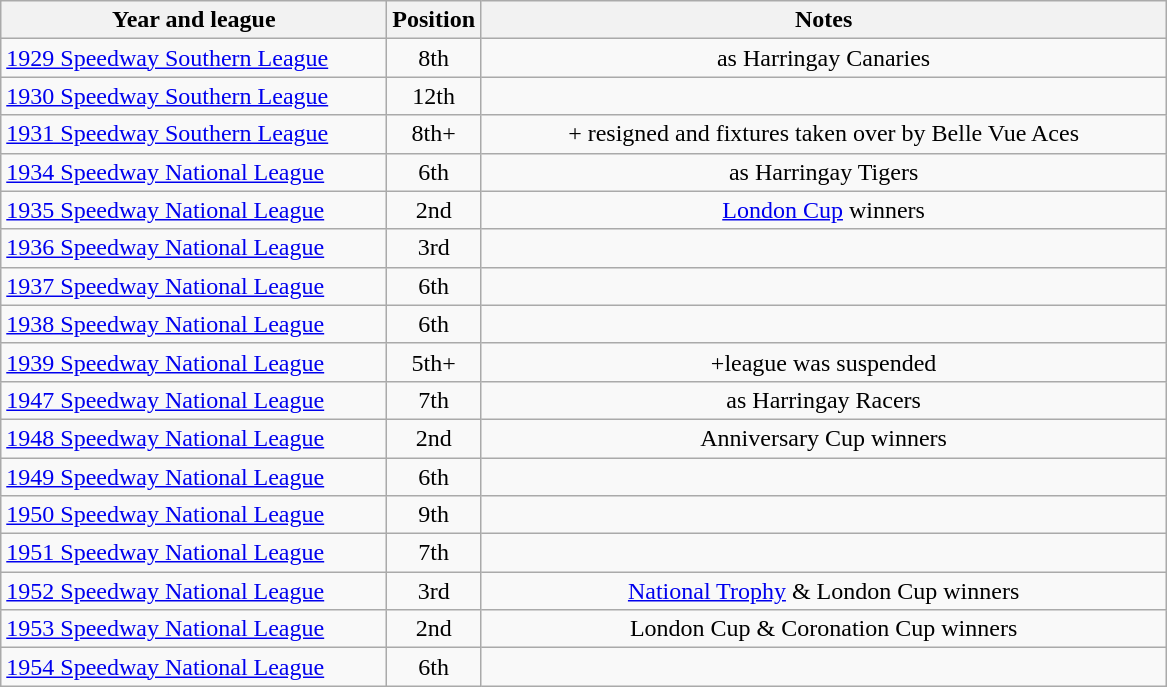<table class="wikitable">
<tr>
<th width=250>Year and league</th>
<th width=50>Position</th>
<th width=450>Notes</th>
</tr>
<tr align=center>
<td align="left"><a href='#'>1929 Speedway Southern League</a></td>
<td>8th</td>
<td>as Harringay Canaries</td>
</tr>
<tr align=center>
<td align="left"><a href='#'>1930 Speedway Southern League</a></td>
<td>12th</td>
<td></td>
</tr>
<tr align=center>
<td align="left"><a href='#'>1931 Speedway Southern League</a></td>
<td>8th+</td>
<td>+ resigned and fixtures taken over by Belle Vue Aces</td>
</tr>
<tr align=center>
<td align="left"><a href='#'>1934 Speedway National League</a></td>
<td>6th</td>
<td>as Harringay Tigers</td>
</tr>
<tr align=center>
<td align="left"><a href='#'>1935 Speedway National League</a></td>
<td>2nd</td>
<td><a href='#'>London Cup</a> winners</td>
</tr>
<tr align=center>
<td align="left"><a href='#'>1936 Speedway National League</a></td>
<td>3rd</td>
<td></td>
</tr>
<tr align=center>
<td align="left"><a href='#'>1937 Speedway National League</a></td>
<td>6th</td>
<td></td>
</tr>
<tr align=center>
<td align="left"><a href='#'>1938 Speedway National League</a></td>
<td>6th</td>
<td></td>
</tr>
<tr align=center>
<td align="left"><a href='#'>1939 Speedway National League</a></td>
<td>5th+</td>
<td>+league was suspended</td>
</tr>
<tr align=center>
<td align="left"><a href='#'>1947 Speedway National League</a></td>
<td>7th</td>
<td>as Harringay Racers</td>
</tr>
<tr align=center>
<td align="left"><a href='#'>1948 Speedway National League</a></td>
<td>2nd</td>
<td>Anniversary Cup winners</td>
</tr>
<tr align=center>
<td align="left"><a href='#'>1949 Speedway National League</a></td>
<td>6th</td>
<td></td>
</tr>
<tr align=center>
<td align="left"><a href='#'>1950 Speedway National League</a></td>
<td>9th</td>
<td></td>
</tr>
<tr align=center>
<td align="left"><a href='#'>1951 Speedway National League</a></td>
<td>7th</td>
<td></td>
</tr>
<tr align=center>
<td align="left"><a href='#'>1952 Speedway National League</a></td>
<td>3rd</td>
<td><a href='#'>National Trophy</a> & London Cup winners</td>
</tr>
<tr align=center>
<td align="left"><a href='#'>1953 Speedway National League</a></td>
<td>2nd</td>
<td>London Cup & Coronation Cup winners</td>
</tr>
<tr align=center>
<td align="left"><a href='#'>1954 Speedway National League</a></td>
<td>6th</td>
<td></td>
</tr>
</table>
